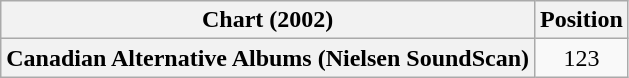<table class="wikitable plainrowheaders">
<tr>
<th scope="col">Chart (2002)</th>
<th scope="col">Position</th>
</tr>
<tr>
<th scope="row">Canadian Alternative Albums (Nielsen SoundScan)</th>
<td align=center>123</td>
</tr>
</table>
